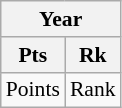<table class="wikitable" style="font-size: 90%">
<tr>
<th colspan=2>Year</th>
</tr>
<tr>
<th>Pts</th>
<th>Rk</th>
</tr>
<tr>
<td>Points</td>
<td>Rank</td>
</tr>
</table>
